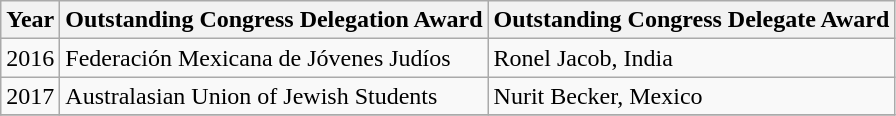<table class="wikitable">
<tr>
<th>Year</th>
<th>Outstanding Congress Delegation Award</th>
<th>Outstanding Congress Delegate Award</th>
</tr>
<tr>
<td>2016</td>
<td>Federación Mexicana de Jóvenes Judíos</td>
<td>Ronel Jacob, India</td>
</tr>
<tr>
<td>2017</td>
<td>Australasian Union of Jewish Students</td>
<td>Nurit Becker, Mexico</td>
</tr>
<tr>
</tr>
</table>
